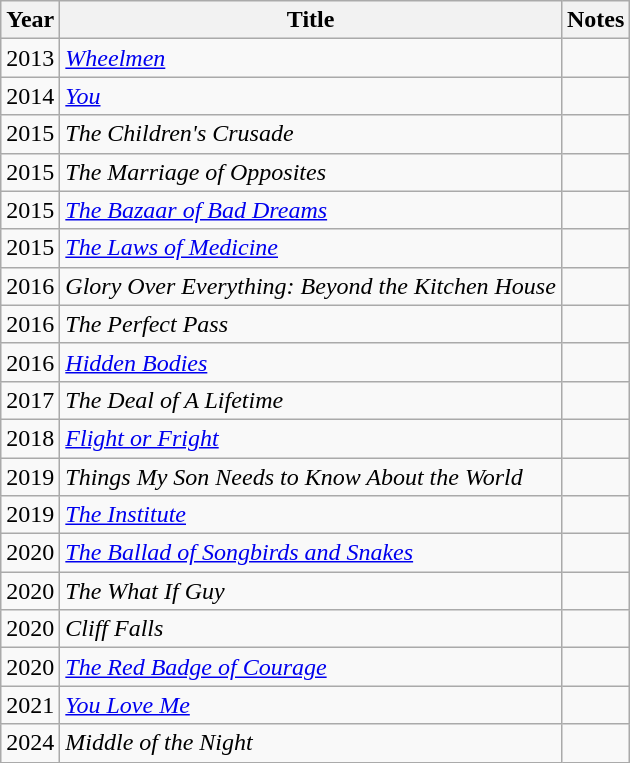<table class="wikitable sortable">
<tr>
<th>Year</th>
<th>Title</th>
<th>Notes</th>
</tr>
<tr>
<td>2013</td>
<td><em><a href='#'>Wheelmen</a></em></td>
<td></td>
</tr>
<tr>
<td>2014</td>
<td><em><a href='#'>You</a></em></td>
<td></td>
</tr>
<tr>
<td>2015</td>
<td><em>The Children's Crusade</em></td>
<td></td>
</tr>
<tr>
<td>2015</td>
<td><em>The Marriage of Opposites</em></td>
<td></td>
</tr>
<tr>
<td>2015</td>
<td><em><a href='#'>The Bazaar of Bad Dreams</a></em></td>
<td></td>
</tr>
<tr>
<td>2015</td>
<td><em><a href='#'>The Laws of Medicine</a></em></td>
<td></td>
</tr>
<tr>
<td>2016</td>
<td><em>Glory Over Everything: Beyond the Kitchen House</em></td>
<td></td>
</tr>
<tr>
<td>2016</td>
<td><em>The Perfect Pass</em></td>
<td></td>
</tr>
<tr>
<td>2016</td>
<td><em><a href='#'>Hidden Bodies</a></em></td>
<td></td>
</tr>
<tr>
<td>2017</td>
<td><em>The Deal of A Lifetime</em></td>
<td></td>
</tr>
<tr>
<td>2018</td>
<td><em><a href='#'>Flight or Fright</a></em></td>
<td></td>
</tr>
<tr>
<td>2019</td>
<td><em>Things My Son Needs to Know About the World</em></td>
<td></td>
</tr>
<tr>
<td>2019</td>
<td><em><a href='#'>The Institute</a></em></td>
<td></td>
</tr>
<tr>
<td>2020</td>
<td><em><a href='#'>The Ballad of Songbirds and Snakes</a></em></td>
<td></td>
</tr>
<tr>
<td>2020</td>
<td><em>The What If Guy</em></td>
<td></td>
</tr>
<tr>
<td>2020</td>
<td><em>Cliff Falls</em></td>
<td></td>
</tr>
<tr>
<td>2020</td>
<td><em><a href='#'>The Red Badge of Courage</a></em></td>
<td></td>
</tr>
<tr>
<td>2021</td>
<td><em><a href='#'>You Love Me</a></em></td>
<td></td>
</tr>
<tr>
<td>2024</td>
<td><em>Middle of the Night</em></td>
<td></td>
</tr>
</table>
